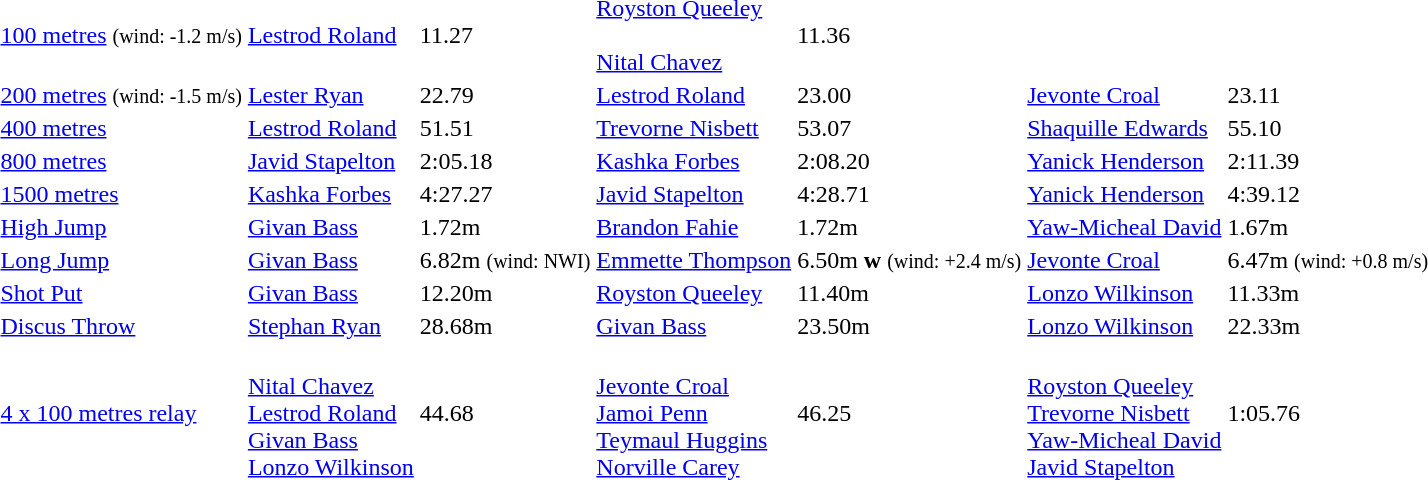<table>
<tr>
<td><a href='#'>100 metres</a> <small>(wind: -1.2 m/s)</small></td>
<td align=left><a href='#'>Lestrod Roland</a> <br> </td>
<td>11.27</td>
<td align=left><a href='#'>Royston Queeley</a> <br>  <br> <a href='#'>Nital Chavez</a> <br> </td>
<td>11.36</td>
<td></td>
<td></td>
</tr>
<tr>
<td><a href='#'>200 metres</a> <small>(wind: -1.5 m/s)</small></td>
<td align=left><a href='#'>Lester Ryan</a> <br> </td>
<td>22.79</td>
<td align=left><a href='#'>Lestrod Roland</a> <br> </td>
<td>23.00</td>
<td align=left><a href='#'>Jevonte Croal</a> <br> </td>
<td>23.11</td>
</tr>
<tr>
<td><a href='#'>400 metres</a></td>
<td align=left><a href='#'>Lestrod Roland</a> <br> </td>
<td>51.51</td>
<td align=left><a href='#'>Trevorne Nisbett</a> <br> </td>
<td>53.07</td>
<td align=left><a href='#'>Shaquille Edwards</a> <br> </td>
<td>55.10</td>
</tr>
<tr>
<td><a href='#'>800 metres</a></td>
<td align=left><a href='#'>Javid Stapelton</a> <br> </td>
<td>2:05.18</td>
<td align=left><a href='#'>Kashka Forbes</a> <br> </td>
<td>2:08.20</td>
<td align=left><a href='#'>Yanick Henderson</a> <br> </td>
<td>2:11.39</td>
</tr>
<tr>
<td><a href='#'>1500 metres</a></td>
<td align=left><a href='#'>Kashka Forbes</a> <br> </td>
<td>4:27.27</td>
<td align=left><a href='#'>Javid Stapelton</a> <br> </td>
<td>4:28.71</td>
<td align=left><a href='#'>Yanick Henderson</a> <br> </td>
<td>4:39.12</td>
</tr>
<tr>
<td><a href='#'>High Jump</a></td>
<td align=left><a href='#'>Givan Bass</a> <br> </td>
<td>1.72m</td>
<td align=left><a href='#'>Brandon Fahie</a> <br> </td>
<td>1.72m</td>
<td align=left><a href='#'>Yaw-Micheal David</a> <br> </td>
<td>1.67m</td>
</tr>
<tr>
<td><a href='#'>Long Jump</a></td>
<td align=left><a href='#'>Givan Bass</a> <br> </td>
<td>6.82m <small>(wind: NWI)</small></td>
<td align=left><a href='#'>Emmette Thompson</a> <br> </td>
<td>6.50m <strong>w</strong> <small>(wind: +2.4 m/s)</small></td>
<td align=left><a href='#'>Jevonte Croal</a> <br> </td>
<td>6.47m <small>(wind: +0.8 m/s)</small></td>
</tr>
<tr>
<td><a href='#'>Shot Put</a></td>
<td align=left><a href='#'>Givan Bass</a> <br> </td>
<td>12.20m</td>
<td align=left><a href='#'>Royston Queeley</a> <br> </td>
<td>11.40m</td>
<td align=left><a href='#'>Lonzo Wilkinson</a> <br> </td>
<td>11.33m</td>
</tr>
<tr>
<td><a href='#'>Discus Throw</a></td>
<td align=left><a href='#'>Stephan Ryan</a> <br> </td>
<td>28.68m</td>
<td align=left><a href='#'>Givan Bass</a> <br> </td>
<td>23.50m</td>
<td align=left><a href='#'>Lonzo Wilkinson</a> <br> </td>
<td>22.33m</td>
</tr>
<tr>
<td><a href='#'>4 x 100 metres relay</a></td>
<td><br><a href='#'>Nital Chavez</a><br><a href='#'>Lestrod Roland</a><br><a href='#'>Givan Bass</a><br><a href='#'>Lonzo Wilkinson</a></td>
<td>44.68</td>
<td><br><a href='#'>Jevonte Croal</a><br><a href='#'>Jamoi Penn</a><br><a href='#'>Teymaul Huggins</a><br><a href='#'>Norville Carey</a></td>
<td>46.25</td>
<td><br><a href='#'>Royston Queeley</a><br><a href='#'>Trevorne Nisbett</a><br><a href='#'>Yaw-Micheal David</a><br><a href='#'>Javid Stapelton</a></td>
<td>1:05.76</td>
</tr>
</table>
